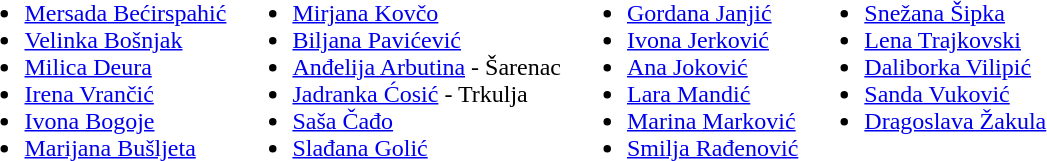<table>
<tr style="vertical-align: top;">
<td><br><ul><li> <a href='#'>Mersada Bećirspahić</a></li><li> <a href='#'>Velinka Bošnjak</a></li><li> <a href='#'>Milica Deura</a></li><li> <a href='#'>Irena Vrančić</a></li><li> <a href='#'>Ivona Bogoje</a></li><li> <a href='#'>Marijana Bušljeta</a></li></ul></td>
<td><br><ul><li> <a href='#'>Mirjana Kovčo</a></li><li> <a href='#'>Biljana Pavićević</a></li><li> <a href='#'>Anđelija Arbutina</a> - Šarenac</li><li> <a href='#'>Jadranka Ćosić</a> - Trkulja</li><li> <a href='#'>Saša Čađo</a></li><li> <a href='#'>Slađana Golić</a></li></ul></td>
<td><br><ul><li> <a href='#'>Gordana Janjić</a></li><li> <a href='#'>Ivona Jerković</a></li><li> <a href='#'>Ana Joković</a></li><li> <a href='#'>Lara Mandić</a></li><li> <a href='#'>Marina Marković</a></li><li> <a href='#'>Smilja Rađenović</a></li></ul></td>
<td><br><ul><li> <a href='#'>Snežana Šipka</a></li><li> <a href='#'>Lena Trajkovski</a></li><li> <a href='#'>Daliborka Vilipić</a></li><li> <a href='#'>Sanda Vuković</a></li><li> <a href='#'>Dragoslava Žakula</a></li></ul></td>
</tr>
</table>
